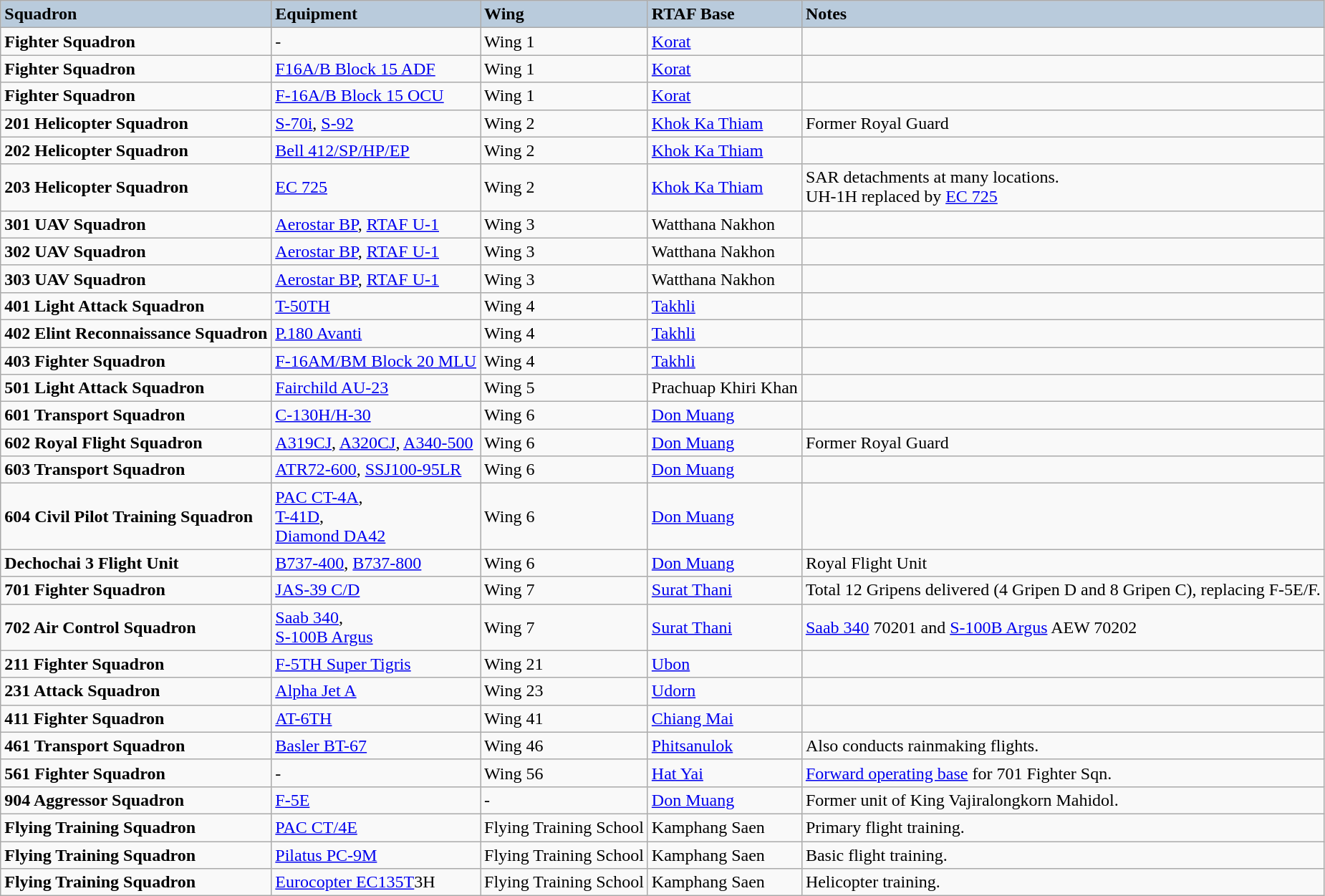<table class="wikitable">
<tr style="background:#b9cbdc;">
<td><strong>Squadron</strong></td>
<td><strong>Equipment</strong></td>
<td><strong>Wing</strong></td>
<td><strong>RTAF Base</strong></td>
<td><strong>Notes</strong></td>
</tr>
<tr>
<td><strong> Fighter Squadron</strong></td>
<td>-</td>
<td>Wing 1</td>
<td><a href='#'>Korat</a></td>
<td></td>
</tr>
<tr>
<td><strong> Fighter Squadron</strong></td>
<td><a href='#'>F16A/B Block 15 ADF</a></td>
<td>Wing 1</td>
<td><a href='#'>Korat</a></td>
<td></td>
</tr>
<tr>
<td><strong> Fighter Squadron</strong></td>
<td><a href='#'>F-16A/B Block 15 OCU</a></td>
<td>Wing 1</td>
<td><a href='#'>Korat</a></td>
<td></td>
</tr>
<tr>
<td><strong>201 Helicopter Squadron</strong></td>
<td><a href='#'>S-70i</a>, <a href='#'>S-92</a></td>
<td>Wing 2</td>
<td><a href='#'>Khok Ka Thiam</a></td>
<td>Former Royal Guard</td>
</tr>
<tr>
<td><strong>202 Helicopter Squadron</strong></td>
<td><a href='#'>Bell 412/SP/HP/EP</a></td>
<td>Wing 2</td>
<td><a href='#'>Khok Ka Thiam</a></td>
<td></td>
</tr>
<tr>
<td><strong>203 Helicopter Squadron</strong></td>
<td><a href='#'>EC 725</a></td>
<td>Wing 2</td>
<td><a href='#'>Khok Ka Thiam</a></td>
<td>SAR detachments at many locations.<br>UH-1H replaced by <a href='#'>EC 725</a></td>
</tr>
<tr>
<td><strong>301 UAV Squadron</strong></td>
<td><a href='#'>Aerostar BP</a>, <a href='#'>RTAF U-1</a></td>
<td>Wing 3</td>
<td>Watthana Nakhon</td>
<td></td>
</tr>
<tr>
<td><strong>302 UAV Squadron</strong></td>
<td><a href='#'>Aerostar BP</a>, <a href='#'>RTAF U-1</a></td>
<td>Wing 3</td>
<td>Watthana Nakhon</td>
<td></td>
</tr>
<tr>
<td><strong>303 UAV Squadron</strong></td>
<td><a href='#'>Aerostar BP</a>, <a href='#'>RTAF U-1</a></td>
<td>Wing 3</td>
<td>Watthana Nakhon</td>
<td></td>
</tr>
<tr>
<td><strong>401 Light Attack Squadron</strong></td>
<td><a href='#'>T-50TH</a></td>
<td>Wing 4</td>
<td><a href='#'>Takhli</a></td>
<td></td>
</tr>
<tr>
<td><strong>402 Elint Reconnaissance Squadron</strong></td>
<td><a href='#'>P.180 Avanti</a></td>
<td>Wing 4</td>
<td><a href='#'>Takhli</a></td>
<td></td>
</tr>
<tr>
<td><strong>403 Fighter Squadron</strong></td>
<td><a href='#'>F-16AM/BM Block 20 MLU</a></td>
<td>Wing 4</td>
<td><a href='#'>Takhli</a></td>
<td></td>
</tr>
<tr>
<td><strong>501 Light Attack Squadron</strong></td>
<td><a href='#'>Fairchild AU-23</a></td>
<td>Wing 5</td>
<td>Prachuap Khiri Khan</td>
<td></td>
</tr>
<tr>
<td><strong>601 Transport Squadron</strong></td>
<td><a href='#'>C-130H/H-30</a></td>
<td>Wing 6</td>
<td><a href='#'>Don Muang</a></td>
<td></td>
</tr>
<tr>
<td><strong>602 Royal Flight Squadron</strong></td>
<td><a href='#'>A319CJ</a>, <a href='#'>A320CJ</a>, <a href='#'>A340-500</a></td>
<td>Wing 6</td>
<td><a href='#'>Don Muang</a></td>
<td>Former Royal Guard</td>
</tr>
<tr>
<td><strong>603 Transport Squadron</strong></td>
<td><a href='#'>ATR72-600</a>, <a href='#'>SSJ100-95LR</a></td>
<td>Wing 6</td>
<td><a href='#'>Don Muang</a></td>
<td></td>
</tr>
<tr>
<td><strong>604 Civil Pilot Training Squadron</strong></td>
<td><a href='#'>PAC CT-4A</a>, <br><a href='#'>T-41D</a>, <br><a href='#'>Diamond DA42</a></td>
<td>Wing 6</td>
<td><a href='#'>Don Muang</a></td>
<td></td>
</tr>
<tr>
<td><strong>Dechochai 3 Flight Unit</strong></td>
<td><a href='#'>B737-400</a>, <a href='#'>B737-800</a></td>
<td>Wing 6</td>
<td><a href='#'>Don Muang</a></td>
<td>Royal Flight Unit</td>
</tr>
<tr>
<td><strong>701 Fighter Squadron</strong></td>
<td><a href='#'>JAS-39 C/D</a></td>
<td>Wing 7</td>
<td><a href='#'>Surat Thani</a></td>
<td>Total 12 Gripens delivered (4 Gripen D and 8 Gripen C), replacing F-5E/F.</td>
</tr>
<tr>
<td><strong>702 Air Control Squadron</strong></td>
<td><a href='#'>Saab 340</a>,<br><a href='#'>S-100B Argus</a></td>
<td>Wing 7</td>
<td><a href='#'>Surat Thani</a></td>
<td><a href='#'>Saab 340</a> 70201 and <a href='#'>S-100B Argus</a> AEW 70202</td>
</tr>
<tr>
<td><strong>211 Fighter Squadron</strong></td>
<td><a href='#'>F-5TH Super Tigris</a></td>
<td>Wing 21</td>
<td><a href='#'>Ubon</a></td>
<td></td>
</tr>
<tr>
<td><strong>231 Attack Squadron</strong></td>
<td><a href='#'>Alpha Jet A</a></td>
<td>Wing 23</td>
<td><a href='#'>Udorn</a></td>
<td></td>
</tr>
<tr>
<td><strong>411 Fighter Squadron</strong></td>
<td><a href='#'>AT-6TH</a></td>
<td>Wing 41</td>
<td><a href='#'>Chiang Mai</a></td>
<td></td>
</tr>
<tr>
<td><strong>461 Transport Squadron</strong></td>
<td><a href='#'>Basler BT-67</a></td>
<td>Wing 46</td>
<td><a href='#'>Phitsanulok</a></td>
<td>Also conducts rainmaking flights.</td>
</tr>
<tr>
<td><strong>561 Fighter Squadron</strong></td>
<td>-</td>
<td>Wing 56</td>
<td><a href='#'>Hat Yai</a></td>
<td><a href='#'>Forward operating base</a> for 701 Fighter Sqn.</td>
</tr>
<tr>
<td><strong>904 Aggressor Squadron</strong></td>
<td><a href='#'>F-5E</a></td>
<td>-</td>
<td><a href='#'>Don Muang</a></td>
<td>Former unit of King Vajiralongkorn Mahidol.</td>
</tr>
<tr>
<td><strong> Flying Training Squadron</strong></td>
<td><a href='#'>PAC CT/4E</a></td>
<td>Flying Training School</td>
<td>Kamphang Saen</td>
<td>Primary flight training.</td>
</tr>
<tr>
<td><strong> Flying Training Squadron</strong></td>
<td><a href='#'>Pilatus PC-9M</a></td>
<td>Flying Training School</td>
<td>Kamphang Saen</td>
<td>Basic flight training.</td>
</tr>
<tr>
<td><strong> Flying Training Squadron</strong></td>
<td><a href='#'>Eurocopter EC135T</a>3H</td>
<td>Flying Training School</td>
<td>Kamphang Saen</td>
<td>Helicopter training.</td>
</tr>
</table>
